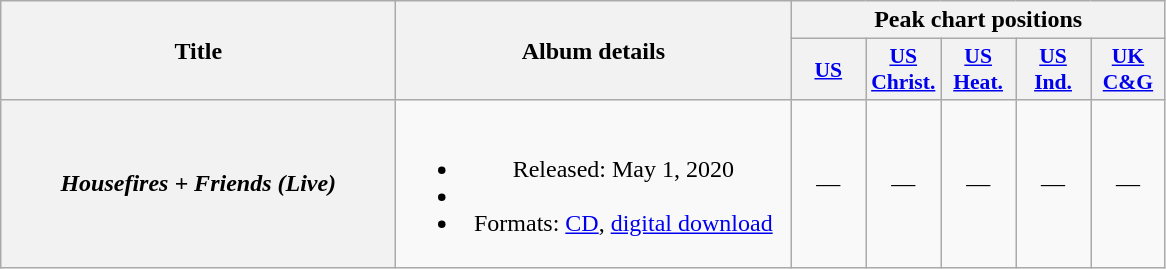<table class="wikitable plainrowheaders" style="text-align:center;">
<tr>
<th scope="col" rowspan="2" style="width:16em;">Title</th>
<th scope="col" rowspan="2" style="width:16em;">Album details</th>
<th scope="col" colspan="5">Peak chart positions</th>
</tr>
<tr>
<th style="width:3em; font-size:90%"><a href='#'>US</a><br></th>
<th style="width:3em; font-size:90%"><a href='#'>US<br>Christ.</a><br></th>
<th style="width:3em; font-size:90%"><a href='#'>US<br>Heat.</a><br></th>
<th style="width:3em; font-size:90%"><a href='#'>US<br>Ind.</a><br></th>
<th style="width:3em; font-size:90%"><a href='#'>UK<br>C&G</a></th>
</tr>
<tr>
<th scope="row"><em>Housefires + Friends (Live)</em></th>
<td><br><ul><li>Released: May 1, 2020</li><li></li><li>Formats: <a href='#'>CD</a>, <a href='#'>digital download</a></li></ul></td>
<td>—</td>
<td>—</td>
<td>—</td>
<td>—</td>
<td>—</td>
</tr>
</table>
